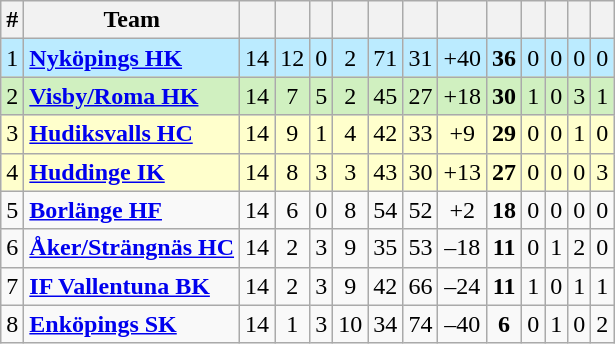<table class="wikitable sortable">
<tr>
<th>#</th>
<th>Team</th>
<th></th>
<th></th>
<th></th>
<th></th>
<th></th>
<th></th>
<th></th>
<th></th>
<th></th>
<th></th>
<th></th>
<th></th>
</tr>
<tr style="background: #BBEBFF;">
<td>1</td>
<td><strong><a href='#'>Nyköpings HK</a></strong></td>
<td style="text-align: center;">14</td>
<td style="text-align: center;">12</td>
<td style="text-align: center;">0</td>
<td style="text-align: center;">2</td>
<td style="text-align: center;">71</td>
<td style="text-align: center;">31</td>
<td style="text-align: center;">+40</td>
<td style="text-align: center;"><strong>36</strong></td>
<td style="text-align: center;">0</td>
<td style="text-align: center;">0</td>
<td style="text-align: center;">0</td>
<td style="text-align: center;">0</td>
</tr>
<tr style="background: #D0F0C0;">
<td>2</td>
<td><strong><a href='#'>Visby/Roma HK</a></strong></td>
<td style="text-align: center;">14</td>
<td style="text-align: center;">7</td>
<td style="text-align: center;">5</td>
<td style="text-align: center;">2</td>
<td style="text-align: center;">45</td>
<td style="text-align: center;">27</td>
<td style="text-align: center;">+18</td>
<td style="text-align: center;"><strong>30</strong></td>
<td style="text-align: center;">1</td>
<td style="text-align: center;">0</td>
<td style="text-align: center;">3</td>
<td style="text-align: center;">1</td>
</tr>
<tr style="background: #FFFFCC;">
<td>3</td>
<td><strong><a href='#'>Hudiksvalls HC</a></strong></td>
<td style="text-align: center;">14</td>
<td style="text-align: center;">9</td>
<td style="text-align: center;">1</td>
<td style="text-align: center;">4</td>
<td style="text-align: center;">42</td>
<td style="text-align: center;">33</td>
<td style="text-align: center;">+9</td>
<td style="text-align: center;"><strong>29</strong></td>
<td style="text-align: center;">0</td>
<td style="text-align: center;">0</td>
<td style="text-align: center;">1</td>
<td style="text-align: center;">0</td>
</tr>
<tr style="background: #FFFFCC;">
<td>4</td>
<td><strong><a href='#'>Huddinge IK</a></strong></td>
<td style="text-align: center;">14</td>
<td style="text-align: center;">8</td>
<td style="text-align: center;">3</td>
<td style="text-align: center;">3</td>
<td style="text-align: center;">43</td>
<td style="text-align: center;">30</td>
<td style="text-align: center;">+13</td>
<td style="text-align: center;"><strong>27</strong></td>
<td style="text-align: center;">0</td>
<td style="text-align: center;">0</td>
<td style="text-align: center;">0</td>
<td style="text-align: center;">3</td>
</tr>
<tr>
<td>5</td>
<td><strong><a href='#'>Borlänge HF</a></strong></td>
<td style="text-align: center;">14</td>
<td style="text-align: center;">6</td>
<td style="text-align: center;">0</td>
<td style="text-align: center;">8</td>
<td style="text-align: center;">54</td>
<td style="text-align: center;">52</td>
<td style="text-align: center;">+2</td>
<td style="text-align: center;"><strong>18</strong></td>
<td style="text-align: center;">0</td>
<td style="text-align: center;">0</td>
<td style="text-align: center;">0</td>
<td style="text-align: center;">0</td>
</tr>
<tr>
<td>6</td>
<td><strong><a href='#'>Åker/Strängnäs HC</a></strong></td>
<td style="text-align: center;">14</td>
<td style="text-align: center;">2</td>
<td style="text-align: center;">3</td>
<td style="text-align: center;">9</td>
<td style="text-align: center;">35</td>
<td style="text-align: center;">53</td>
<td style="text-align: center;">–18</td>
<td style="text-align: center;"><strong>11</strong></td>
<td style="text-align: center;">0</td>
<td style="text-align: center;">1</td>
<td style="text-align: center;">2</td>
<td style="text-align: center;">0</td>
</tr>
<tr>
<td>7</td>
<td><strong><a href='#'>IF Vallentuna BK</a></strong></td>
<td style="text-align: center;">14</td>
<td style="text-align: center;">2</td>
<td style="text-align: center;">3</td>
<td style="text-align: center;">9</td>
<td style="text-align: center;">42</td>
<td style="text-align: center;">66</td>
<td style="text-align: center;">–24</td>
<td style="text-align: center;"><strong>11</strong></td>
<td style="text-align: center;">1</td>
<td style="text-align: center;">0</td>
<td style="text-align: center;">1</td>
<td style="text-align: center;">1</td>
</tr>
<tr>
<td>8</td>
<td><strong><a href='#'>Enköpings SK</a></strong></td>
<td style="text-align: center;">14</td>
<td style="text-align: center;">1</td>
<td style="text-align: center;">3</td>
<td style="text-align: center;">10</td>
<td style="text-align: center;">34</td>
<td style="text-align: center;">74</td>
<td style="text-align: center;">–40</td>
<td style="text-align: center;"><strong>6</strong></td>
<td style="text-align: center;">0</td>
<td style="text-align: center;">1</td>
<td style="text-align: center;">0</td>
<td style="text-align: center;">2</td>
</tr>
</table>
